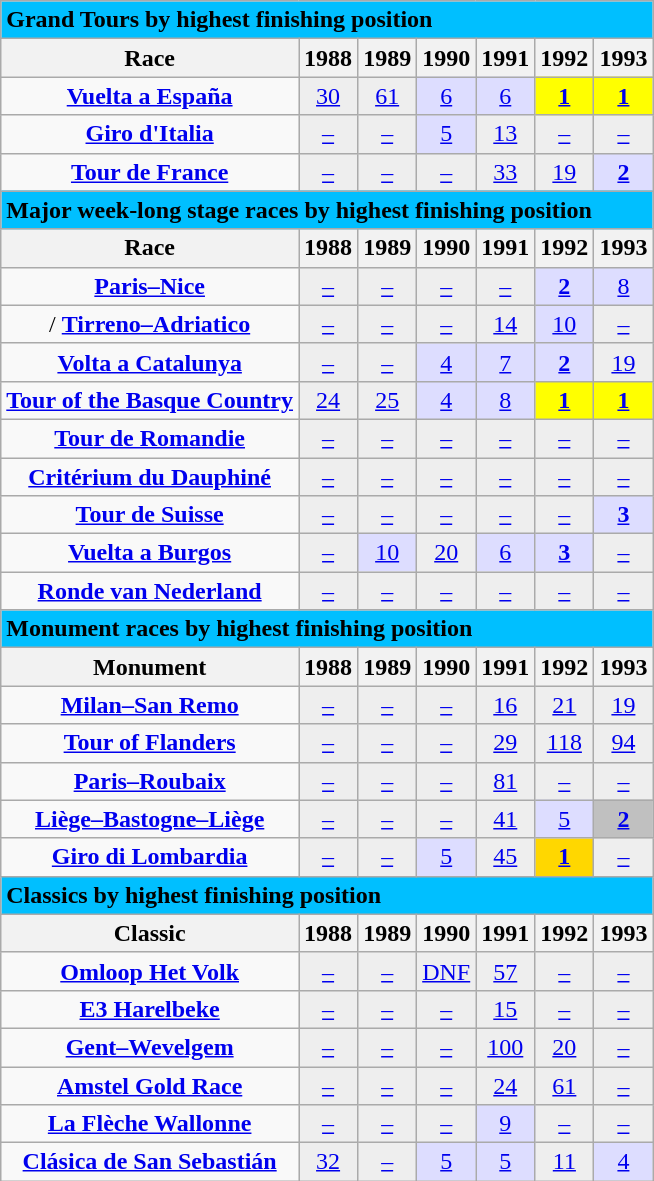<table class="wikitable">
<tr style="background:#eee;">
<td style="background:#00BFFF;" colspan=20><strong>Grand Tours by highest finishing position</strong></td>
</tr>
<tr>
<th>Race</th>
<th>1988</th>
<th>1989</th>
<th>1990</th>
<th>1991</th>
<th>1992</th>
<th>1993</th>
</tr>
<tr align="center">
<td> <strong><a href='#'>Vuelta a España</a></strong></td>
<td style="background:#eee;"><a href='#'>30</a></td>
<td style="background:#eee;"><a href='#'>61</a></td>
<td style="background:#ddf;"><a href='#'>6</a></td>
<td style="background:#ddf;"><a href='#'>6</a></td>
<td style="background:yellow;"><a href='#'><strong>1</strong></a></td>
<td style="background:yellow;"><a href='#'><strong>1</strong></a></td>
</tr>
<tr align="center">
<td> <strong><a href='#'>Giro d'Italia</a></strong></td>
<td style="background:#eee;"><a href='#'>–</a></td>
<td style="background:#eee;"><a href='#'>–</a></td>
<td style="background:#ddf;"><a href='#'>5</a></td>
<td style="background:#eee;"><a href='#'>13</a></td>
<td style="background:#eee;"><a href='#'>–</a></td>
<td style="background:#eee;"><a href='#'>–</a></td>
</tr>
<tr align="center">
<td> <strong><a href='#'>Tour de France</a></strong></td>
<td style="background:#eee;"><a href='#'>–</a></td>
<td style="background:#eee;"><a href='#'>–</a></td>
<td style="background:#eee;"><a href='#'>–</a></td>
<td style="background:#eee;"><a href='#'>33</a></td>
<td style="background:#eee;"><a href='#'>19</a></td>
<td style="background:#ddf;"><a href='#'><strong>2</strong></a></td>
</tr>
<tr>
<td style="background:#00BFFF;" colspan=20><strong>Major week-long stage races by highest finishing position</strong></td>
</tr>
<tr>
<th>Race</th>
<th>1988</th>
<th>1989</th>
<th>1990</th>
<th>1991</th>
<th>1992</th>
<th>1993</th>
</tr>
<tr align="center">
<td> <strong><a href='#'>Paris–Nice</a></strong></td>
<td style="background:#eee;"><a href='#'>–</a></td>
<td style="background:#eee;"><a href='#'>–</a></td>
<td style="background:#eee;"><a href='#'>–</a></td>
<td style="background:#eee;"><a href='#'>–</a></td>
<td style="background:#ddf;"><a href='#'><strong>2</strong></a></td>
<td style="background:#ddf;"><a href='#'>8</a></td>
</tr>
<tr align="center">
<td>/ <strong><a href='#'>Tirreno–Adriatico</a></strong></td>
<td style="background:#eee;"><a href='#'>–</a></td>
<td style="background:#eee;"><a href='#'>–</a></td>
<td style="background:#eee;"><a href='#'>–</a></td>
<td style="background:#eee;"><a href='#'>14</a></td>
<td style="background:#ddf;"><a href='#'>10</a></td>
<td style="background:#eee;"><a href='#'>–</a></td>
</tr>
<tr align="center">
<td> <strong><a href='#'>Volta a Catalunya</a></strong></td>
<td style="background:#eee;"><a href='#'>–</a></td>
<td style="background:#eee;"><a href='#'>–</a></td>
<td style="background:#ddf;"><a href='#'>4</a></td>
<td style="background:#ddf;"><a href='#'>7</a></td>
<td style="background:#ddf;"><a href='#'><strong>2</strong></a></td>
<td style="background:#eee;"><a href='#'>19</a></td>
</tr>
<tr align="center">
<td> <strong><a href='#'>Tour of the Basque Country</a></strong></td>
<td style="background:#eee;"><a href='#'>24</a></td>
<td style="background:#eee;"><a href='#'>25</a></td>
<td style="background:#ddf;"><a href='#'>4</a></td>
<td style="background:#ddf;"><a href='#'>8</a></td>
<td style="background:yellow;"><a href='#'><strong>1</strong></a></td>
<td style="background:yellow;"><a href='#'><strong>1</strong></a></td>
</tr>
<tr align="center">
<td> <strong><a href='#'>Tour de Romandie</a></strong></td>
<td style="background:#eee;"><a href='#'>–</a></td>
<td style="background:#eee;"><a href='#'>–</a></td>
<td style="background:#eee;"><a href='#'>–</a></td>
<td style="background:#eee;"><a href='#'>–</a></td>
<td style="background:#eee;"><a href='#'>–</a></td>
<td style="background:#eee;"><a href='#'>–</a></td>
</tr>
<tr align="center">
<td> <strong><a href='#'>Critérium du Dauphiné</a></strong></td>
<td style="background:#eee;"><a href='#'>–</a></td>
<td style="background:#eee;"><a href='#'>–</a></td>
<td style="background:#eee;"><a href='#'>–</a></td>
<td style="background:#eee;"><a href='#'>–</a></td>
<td style="background:#eee;"><a href='#'>–</a></td>
<td style="background:#eee;"><a href='#'>–</a></td>
</tr>
<tr align="center">
<td> <strong><a href='#'>Tour de Suisse</a></strong></td>
<td style="background:#eee;"><a href='#'>–</a></td>
<td style="background:#eee;"><a href='#'>–</a></td>
<td style="background:#eee;"><a href='#'>–</a></td>
<td style="background:#eee;"><a href='#'>–</a></td>
<td style="background:#eee;"><a href='#'>–</a></td>
<td style="background:#ddf;"><a href='#'><strong>3</strong></a></td>
</tr>
<tr align="center">
<td> <strong><a href='#'>Vuelta a Burgos</a></strong></td>
<td style="background:#eee;"><a href='#'>–</a></td>
<td style="background:#ddf;"><a href='#'>10</a></td>
<td style="background:#eee;"><a href='#'>20</a></td>
<td style="background:#ddf;"><a href='#'>6</a></td>
<td style="background:#ddf;"><a href='#'><strong>3</strong></a></td>
<td style="background:#eee;"><a href='#'>–</a></td>
</tr>
<tr align="center">
<td> <strong><a href='#'>Ronde van Nederland</a></strong></td>
<td style="background:#eee;"><a href='#'>–</a></td>
<td style="background:#eee;"><a href='#'>–</a></td>
<td style="background:#eee;"><a href='#'>–</a></td>
<td style="background:#eee;"><a href='#'>–</a></td>
<td style="background:#eee;"><a href='#'>–</a></td>
<td style="background:#eee;"><a href='#'>–</a></td>
</tr>
<tr>
<td style="background:#00BFFF;" colspan=20><strong>Monument races by highest finishing position</strong></td>
</tr>
<tr>
<th>Monument</th>
<th>1988</th>
<th>1989</th>
<th>1990</th>
<th>1991</th>
<th>1992</th>
<th>1993</th>
</tr>
<tr align="center">
<td><strong><a href='#'>Milan–San Remo</a></strong></td>
<td style="background:#eee;"><a href='#'>–</a></td>
<td style="background:#eee;"><a href='#'>–</a></td>
<td style="background:#eee;"><a href='#'>–</a></td>
<td style="background:#eee;"><a href='#'>16</a></td>
<td style="background:#eee;"><a href='#'>21</a></td>
<td style="background:#eee;"><a href='#'>19</a></td>
</tr>
<tr align="center">
<td><strong><a href='#'>Tour of Flanders</a></strong></td>
<td style="background:#eee;"><a href='#'>–</a></td>
<td style="background:#eee;"><a href='#'>–</a></td>
<td style="background:#eee;"><a href='#'>–</a></td>
<td style="background:#eee;"><a href='#'>29</a></td>
<td style="background:#eee;"><a href='#'>118</a></td>
<td style="background:#eee;"><a href='#'>94</a></td>
</tr>
<tr align="center">
<td><strong><a href='#'>Paris–Roubaix</a></strong></td>
<td style="background:#eee;"><a href='#'>–</a></td>
<td style="background:#eee;"><a href='#'>–</a></td>
<td style="background:#eee;"><a href='#'>–</a></td>
<td style="background:#eee;"><a href='#'>81</a></td>
<td style="background:#eee;"><a href='#'>–</a></td>
<td style="background:#eee;"><a href='#'>–</a></td>
</tr>
<tr align="center">
<td><strong><a href='#'>Liège–Bastogne–Liège</a></strong></td>
<td style="background:#eee;"><a href='#'>–</a></td>
<td style="background:#eee;"><a href='#'>–</a></td>
<td style="background:#eee;"><a href='#'>–</a></td>
<td style="background:#eee;"><a href='#'>41</a></td>
<td style="background:#ddf;"><a href='#'>5</a></td>
<td style="background:silver;"><a href='#'><strong>2</strong></a></td>
</tr>
<tr align="center">
<td><strong><a href='#'>Giro di Lombardia</a></strong></td>
<td style="background:#eee;"><a href='#'>–</a></td>
<td style="background:#eee;"><a href='#'>–</a></td>
<td style="background:#ddf;"><a href='#'>5</a></td>
<td style="background:#eee;"><a href='#'>45</a></td>
<td style="background:gold;"><a href='#'><strong>1</strong></a></td>
<td style="background:#eee;"><a href='#'>–</a></td>
</tr>
<tr>
<td style="background:#00BFFF;" colspan=20><strong>Classics by highest finishing position</strong></td>
</tr>
<tr>
<th>Classic</th>
<th>1988</th>
<th>1989</th>
<th>1990</th>
<th>1991</th>
<th>1992</th>
<th>1993</th>
</tr>
<tr align="center">
<td><strong><a href='#'>Omloop Het Volk</a></strong></td>
<td style="background:#eee;"><a href='#'>–</a></td>
<td style="background:#eee;"><a href='#'>–</a></td>
<td style="background:#eee;"><a href='#'>DNF</a></td>
<td style="background:#eee;"><a href='#'>57</a></td>
<td style="background:#eee;"><a href='#'>–</a></td>
<td style="background:#eee;"><a href='#'>–</a></td>
</tr>
<tr align="center">
<td><strong><a href='#'>E3 Harelbeke</a></strong></td>
<td style="background:#eee;"><a href='#'>–</a></td>
<td style="background:#eee;"><a href='#'>–</a></td>
<td style="background:#eee;"><a href='#'>–</a></td>
<td style="background:#eee;"><a href='#'>15</a></td>
<td style="background:#eee;"><a href='#'>–</a></td>
<td style="background:#eee;"><a href='#'>–</a></td>
</tr>
<tr align="center">
<td><strong><a href='#'>Gent–Wevelgem</a></strong></td>
<td style="background:#eee;"><a href='#'>–</a></td>
<td style="background:#eee;"><a href='#'>–</a></td>
<td style="background:#eee;"><a href='#'>–</a></td>
<td style="background:#eee;"><a href='#'>100</a></td>
<td style="background:#eee;"><a href='#'>20</a></td>
<td style="background:#eee;"><a href='#'>–</a></td>
</tr>
<tr align="center">
<td><strong><a href='#'>Amstel Gold Race</a></strong></td>
<td style="background:#eee;"><a href='#'>–</a></td>
<td style="background:#eee;"><a href='#'>–</a></td>
<td style="background:#eee;"><a href='#'>–</a></td>
<td style="background:#eee;"><a href='#'>24</a></td>
<td style="background:#eee;"><a href='#'>61</a></td>
<td style="background:#eee;"><a href='#'>–</a></td>
</tr>
<tr align="center">
<td><strong><a href='#'>La Flèche Wallonne</a></strong></td>
<td style="background:#eee;"><a href='#'>–</a></td>
<td style="background:#eee;"><a href='#'>–</a></td>
<td style="background:#eee;"><a href='#'>–</a></td>
<td style="background:#ddf;"><a href='#'>9</a></td>
<td style="background:#eee;"><a href='#'>–</a></td>
<td style="background:#eee;"><a href='#'>–</a></td>
</tr>
<tr align="center">
<td><strong><a href='#'>Clásica de San Sebastián</a></strong></td>
<td style="background:#eee;"><a href='#'>32</a></td>
<td style="background:#eee;"><a href='#'>–</a></td>
<td style="background:#ddf;"><a href='#'>5</a></td>
<td style="background:#ddf;"><a href='#'>5</a></td>
<td style="background:#eee;"><a href='#'>11</a></td>
<td style="background:#ddf;"><a href='#'>4</a></td>
</tr>
</table>
